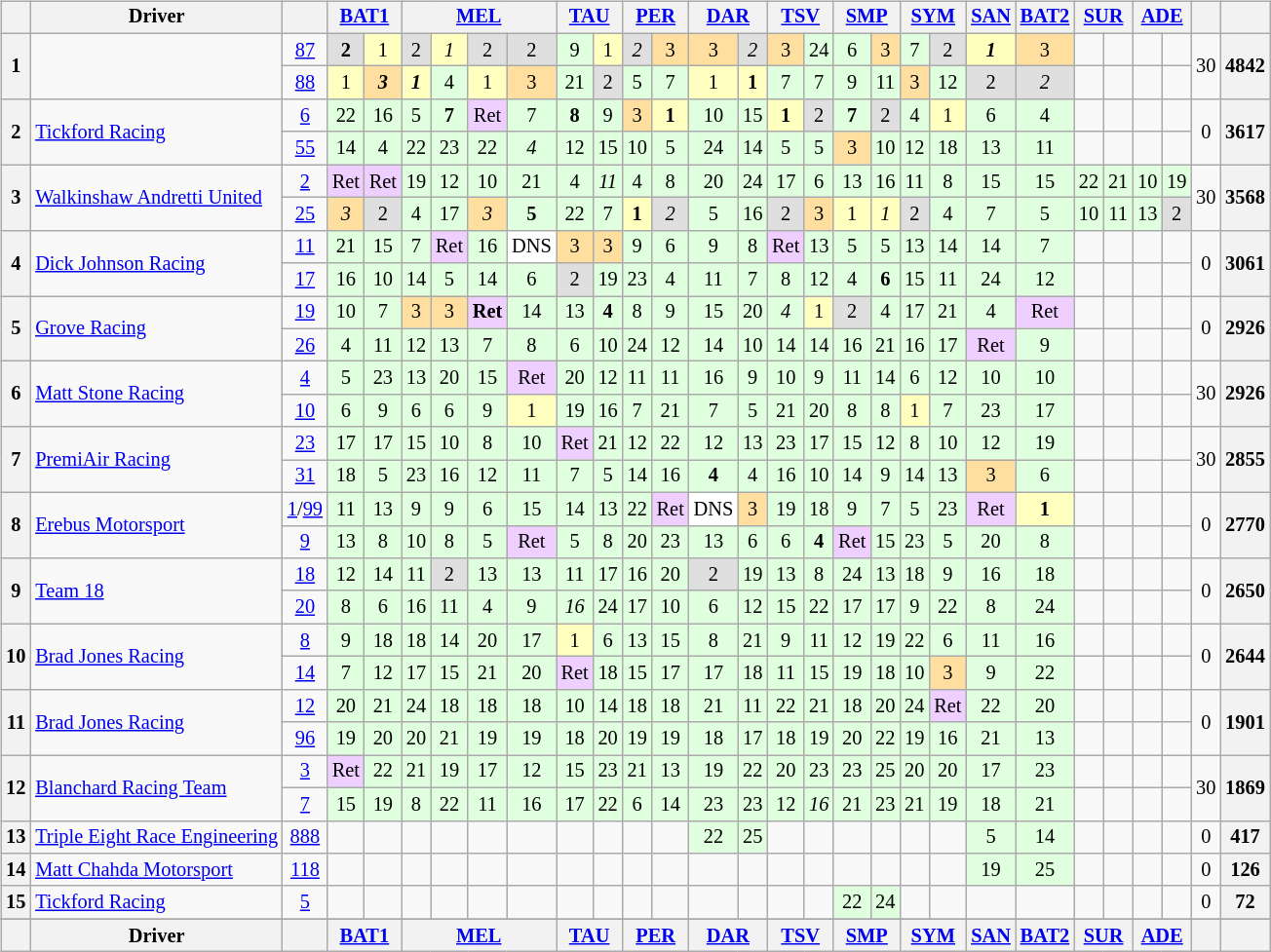<table>
<tr>
<td style="vertical-align:top; text-align:center"><br><table class="wikitable" style=font-size:85%;>
<tr style="vertical-align:middle;">
<th style="vertical-align:middle"></th>
<th style="vertical-align:middle;background">Driver</th>
<th style="vertical-align:middle;background"></th>
<th colspan=2><a href='#'>BAT1</a><br></th>
<th colspan=4><a href='#'>MEL</a><br></th>
<th colspan=2><a href='#'>TAU</a><br></th>
<th colspan=2><a href='#'>PER</a><br></th>
<th colspan=2><a href='#'>DAR</a><br></th>
<th colspan=2><a href='#'>TSV</a><br></th>
<th colspan=2><a href='#'>SMP</a><br></th>
<th colspan=2><a href='#'>SYM</a><br></th>
<th><a href='#'>SAN</a><br></th>
<th><a href='#'>BAT2</a><br></th>
<th colspan=2><a href='#'>SUR</a><br></th>
<th colspan=2><a href='#'>ADE</a><br></th>
<th valign="middle"></th>
<th valign="middle"></th>
</tr>
<tr>
<th rowspan=2>1</th>
<td rowspan=2 align=left></td>
<td><a href='#'>87</a></td>
<td style="background:#dfdfdf"><strong>2</strong></td>
<td style="background:#ffffbf">1</td>
<td style="background:#dfdfdf">2</td>
<td style="background:#ffffbf"><em>1</em></td>
<td style="background:#dfdfdf">2</td>
<td style="background:#dfdfdf">2</td>
<td style="background:#dfffdf">9</td>
<td style="background:#ffffbf">1</td>
<td style="background:#dfdfdf"><em>2</em></td>
<td style="background:#ffdf9f">3</td>
<td style="background:#ffdf9f">3</td>
<td style="background:#dfdfdf"><em>2</em></td>
<td style="background:#ffdf9f">3</td>
<td style="background:#dfffdf">24</td>
<td style="background:#dfffdf">6</td>
<td style="background:#ffdf9f">3</td>
<td style="background:#dfffdf">7</td>
<td style="background:#dfdfdf">2</td>
<td style="background:#ffffbd"><strong><em>1</em></strong></td>
<td style="background:#ffdf9f">3</td>
<td style="background:#"></td>
<td style="background:#"></td>
<td style="background:#"></td>
<td style="background:#"></td>
<td rowspan=2>30</td>
<th rowspan=2>4842</th>
</tr>
<tr>
<td><a href='#'>88</a></td>
<td style="background:#ffffbf">1</td>
<td style="background:#ffdf9f"><strong><em>3</em></strong></td>
<td style="background:#ffffbf"><strong><em>1</em></strong></td>
<td style="background:#dfffdf">4</td>
<td style="background:#ffffbf">1</td>
<td style="background:#ffdf9f">3</td>
<td style="background:#dfffdf">21</td>
<td style="background:#dfdfdf">2</td>
<td style="background:#dfffdf">5</td>
<td style="background:#dfffdf">7</td>
<td style="background:#ffffbf">1</td>
<td style="background:#ffffbf"><strong>1</strong></td>
<td style="background:#dfffdf">7</td>
<td style="background:#dfffdf">7</td>
<td style="background:#dfffdf">9</td>
<td style="background:#dfffdf">11</td>
<td style="background:#ffdf9f">3</td>
<td style="background:#dfffdf">12</td>
<td style="background:#dfdfdf">2</td>
<td style="background:#dfdfdf"><em>2</em></td>
<td style="background:#"></td>
<td style="background:#"></td>
<td style="background:#"></td>
<td style="background:#"></td>
</tr>
<tr>
<th rowspan=2>2</th>
<td rowspan=2 align=left><a href='#'>Tickford Racing</a></td>
<td><a href='#'>6</a></td>
<td style="background:#dfffdf">22</td>
<td style="background:#dfffdf">16</td>
<td style="background:#dfffdf">5</td>
<td style="background:#dfffdf"><strong>7</strong></td>
<td style="background:#efcfff">Ret</td>
<td style="background:#dfffdf">7</td>
<td style="background:#dfffdf"><strong>8</strong></td>
<td style="background:#dfffdf">9</td>
<td style="background:#ffdf9f">3</td>
<td style="background:#ffffbf"><strong>1</strong></td>
<td style="background:#dfffdf">10</td>
<td style="background:#dfffdf">15</td>
<td style="background:#ffffbf"><strong>1</strong></td>
<td style="background:#dfdfdf">2</td>
<td style="background:#dfffdf"><strong>7</strong></td>
<td style="background:#dfdfdf">2</td>
<td style="background:#dfffdf">4</td>
<td style="background:#ffffbf">1</td>
<td style="background:#dfffdf">6</td>
<td style="background:#dfffdf">4</td>
<td style="background:#"><strong> </strong></td>
<td style="background:#"></td>
<td style="background:#"></td>
<td style="background:#"></td>
<td rowspan=2>0</td>
<th rowspan=2>3617</th>
</tr>
<tr>
<td><a href='#'>55</a></td>
<td style="background:#dfffdf">14</td>
<td style="background:#dfffdf">4</td>
<td style="background:#dfffdf">22</td>
<td style="background:#dfffdf">23</td>
<td style="background:#dfffdf">22</td>
<td style="background:#dfffdf"><em>4</em></td>
<td style="background:#dfffdf">12</td>
<td style="background:#dfffdf">15</td>
<td style="background:#dfffdf">10</td>
<td style="background:#dfffdf">5</td>
<td style="background:#dfffdf">24</td>
<td style="background:#dfffdf">14</td>
<td style="background:#dfffdf">5</td>
<td style="background:#dfffdf">5</td>
<td style="background:#ffdf9f">3</td>
<td style="background:#dfffdf">10</td>
<td style="background:#dfffdf">12</td>
<td style="background:#dfffdf">18</td>
<td style="background:#dfffdf">13</td>
<td style="background:#dfffdf">11</td>
<td style="background:#"></td>
<td style="background:#"></td>
<td style="background:#"></td>
<td style="background:#"></td>
</tr>
<tr>
<th rowspan=2>3</th>
<td rowspan=2 align=left><a href='#'>Walkinshaw Andretti United</a></td>
<td><a href='#'>2</a></td>
<td style="background:#efcfff">Ret</td>
<td style="background:#efcfff">Ret</td>
<td style="background:#dfffdf">19</td>
<td style="background:#dfffdf">12</td>
<td style="background:#dfffdf">10</td>
<td style="background:#dfffdf">21</td>
<td style="background:#dfffdf">4</td>
<td style="background:#dfffdf"><em>11</em></td>
<td style="background:#dfffdf">4</td>
<td style="background:#dfffdf">8</td>
<td style="background:#dfffdf">20</td>
<td style="background:#dfffdf">24</td>
<td style="background:#dfffdf">17</td>
<td style="background:#dfffdf">6</td>
<td style="background:#dfffdf">13</td>
<td style="background:#dfffdf">16</td>
<td style="background:#dfffdf">11</td>
<td style="background:#dfffdf">8</td>
<td style="background:#dfffdf">15</td>
<td style="background:#dfffdf">15</td>
<td style="background:#dfffdf">22</td>
<td style="background:#dfffdf">21</td>
<td style="background:#dfffdf">10</td>
<td style="background:#dfffdf">19</td>
<td rowspan=2>30</td>
<th rowspan=2>3568</th>
</tr>
<tr>
<td><a href='#'>25</a></td>
<td style="background:#ffdf9f"><em>3</em></td>
<td style="background:#dfdfdf">2</td>
<td style="background:#dfffdf">4</td>
<td style="background:#dfffdf">17</td>
<td style="background:#ffdf9f"><em>3</em></td>
<td style="background:#dfffdf"><strong>5</strong></td>
<td style="background:#dfffdf">22</td>
<td style="background:#dfffdf">7</td>
<td style="background:#ffffbf"><strong>1</strong></td>
<td style="background:#dfdfdf"><em>2</em></td>
<td style="background:#dfffdf">5</td>
<td style="background:#dfffdf">16</td>
<td style="background:#dfdfdf">2</td>
<td style="background:#ffdf9f">3</td>
<td style="background:#ffffbf">1</td>
<td style="background:#ffffbf"><em>1</em></td>
<td style="background:#dfdfdf">2</td>
<td style="background:#dfffdf">4</td>
<td style="background:#dfffdf">7</td>
<td style="background:#dfffdf">5</td>
<td style="background:#dfffdf">10</td>
<td style="background:#dfffdf">11</td>
<td style="background:#dfffdf">13</td>
<td style="background:#dfdfdf">2</td>
</tr>
<tr>
<th rowspan=2>4</th>
<td rowspan=2 align=left><a href='#'>Dick Johnson Racing</a></td>
<td><a href='#'>11</a></td>
<td style="background:#dfffdf">21</td>
<td style="background:#dfffdf">15</td>
<td style="background:#dfffdf">7</td>
<td style="background:#efcfff">Ret</td>
<td style="background:#dfffdf">16</td>
<td style="background:#ffffff">DNS</td>
<td style="background:#ffdf9f">3</td>
<td style="background:#ffdf9f">3</td>
<td style="background:#dfffdf">9</td>
<td style="background:#dfffdf">6</td>
<td style="background:#dfffdf">9</td>
<td style="background:#dfffdf">8</td>
<td style="background:#efcfff">Ret</td>
<td style="background:#dfffdf">13</td>
<td style="background:#dfffdf">5</td>
<td style="background:#dfffdf">5</td>
<td style="background:#dfffdf">13</td>
<td style="background:#dfffdf">14</td>
<td style="background:#dfffdf">14</td>
<td style="background:#dfffdf">7</td>
<td style="background:#"></td>
<td style="background:#"></td>
<td style="background:#"></td>
<td style="background:#"></td>
<td rowspan=2>0</td>
<th rowspan=2>3061</th>
</tr>
<tr>
<td><a href='#'>17</a></td>
<td style="background:#dfffdf">16</td>
<td style="background:#dfffdf">10</td>
<td style="background:#dfffdf">14</td>
<td style="background:#dfffdf">5</td>
<td style="background:#dfffdf">14</td>
<td style="background:#dfffdf">6</td>
<td style="background:#dfdfdf">2</td>
<td style="background:#dfffdf">19</td>
<td style="background:#dfffdf">23</td>
<td style="background:#dfffdf">4</td>
<td style="background:#dfffdf">11</td>
<td style="background:#dfffdf">7</td>
<td style="background:#dfffdf">8</td>
<td style="background:#dfffdf">12</td>
<td style="background:#dfffdf">4</td>
<td style="background:#dfffdf"><strong>6</strong></td>
<td style="background:#dfffdf">15</td>
<td style="background:#dfffdf">11</td>
<td style="background:#dfffdf">24</td>
<td style="background:#dfffdf">12</td>
<td style="background:#"></td>
<td style="background:#"></td>
<td style="background:#"></td>
<td style="background:#"></td>
</tr>
<tr>
<th rowspan=2>5</th>
<td rowspan=2 align=left><a href='#'>Grove Racing</a></td>
<td><a href='#'>19</a></td>
<td style="background:#dfffdf">10</td>
<td style="background:#dfffdf">7</td>
<td style="background:#ffdf9f">3</td>
<td style="background:#ffdf9f">3</td>
<td style="background:#efcfff"><strong>Ret</strong></td>
<td style="background:#dfffdf">14</td>
<td style="background:#dfffdf">13</td>
<td style="background:#dfffdf"><strong>4</strong></td>
<td style="background:#dfffdf">8</td>
<td style="background:#dfffdf">9</td>
<td style="background:#dfffdf">15</td>
<td style="background:#dfffdf">20</td>
<td style="background:#dfffdf"><em>4</em></td>
<td style="background:#ffffbf">1</td>
<td style="background:#dfdfdf">2</td>
<td style="background:#dfffdf">4</td>
<td style="background:#dfffdf">17</td>
<td style="background:#dfffdf">21</td>
<td style="background:#dfffdf">4</td>
<td style="background:#efcfff">Ret</td>
<td style="background:#"></td>
<td style="background:#"></td>
<td style="background:#"></td>
<td style="background:#"></td>
<td rowspan=2>0</td>
<th rowspan=2>2926</th>
</tr>
<tr>
<td><a href='#'>26</a></td>
<td style="background:#dfffdf">4</td>
<td style="background:#dfffdf">11</td>
<td style="background:#dfffdf">12</td>
<td style="background:#dfffdf">13</td>
<td style="background:#dfffdf">7</td>
<td style="background:#dfffdf">8</td>
<td style="background:#dfffdf">6</td>
<td style="background:#dfffdf">10</td>
<td style="background:#dfffdf">24</td>
<td style="background:#dfffdf">12</td>
<td style="background:#dfffdf">14</td>
<td style="background:#dfffdf">10</td>
<td style="background:#dfffdf">14</td>
<td style="background:#dfffdf">14</td>
<td style="background:#dfffdf">16</td>
<td style="background:#dfffdf">21</td>
<td style="background:#dfffdf">16</td>
<td style="background:#dfffdf">17</td>
<td style="background:#efcfff">Ret</td>
<td style="background:#dfffdf">9</td>
<td style="background:#"></td>
<td style="background:#"></td>
<td style="background:#"></td>
<td style="background:#"></td>
</tr>
<tr>
<th rowspan=2>6</th>
<td rowspan=2 align=left><a href='#'>Matt Stone Racing</a></td>
<td><a href='#'>4</a></td>
<td style="background:#dfffdf">5</td>
<td style="background:#dfffdf">23</td>
<td style="background:#dfffdf">13</td>
<td style="background:#dfffdf">20</td>
<td style="background:#dfffdf">15</td>
<td style="background:#efcfff">Ret</td>
<td style="background:#dfffdf">20</td>
<td style="background:#dfffdf">12</td>
<td style="background:#dfffdf">11</td>
<td style="background:#dfffdf">11</td>
<td style="background:#dfffdf">16</td>
<td style="background:#dfffdf">9</td>
<td style="background:#dfffdf">10</td>
<td style="background:#dfffdf">9</td>
<td style="background:#dfffdf">11</td>
<td style="background:#dfffdf">14</td>
<td style="background:#dfffdf">6</td>
<td style="background:#dfffdf">12</td>
<td style="background:#dfffdf">10</td>
<td style="background:#dfffdf">10</td>
<td style="background:#"></td>
<td style="background:#"></td>
<td style="background:#"></td>
<td style="background:#"></td>
<td rowspan=2>30</td>
<th rowspan=2>2926</th>
</tr>
<tr>
<td><a href='#'>10</a></td>
<td style="background:#dfffdf">6</td>
<td style="background:#dfffdf">9</td>
<td style="background:#dfffdf">6</td>
<td style="background:#dfffdf">6</td>
<td style="background:#dfffdf">9</td>
<td style="background:#ffffbf">1</td>
<td style="background:#dfffdf">19</td>
<td style="background:#dfffdf">16</td>
<td style="background:#dfffdf">7</td>
<td style="background:#dfffdf">21</td>
<td style="background:#dfffdf">7</td>
<td style="background:#dfffdf">5</td>
<td style="background:#dfffdf">21</td>
<td style="background:#dfffdf">20</td>
<td style="background:#dfffdf">8</td>
<td style="background:#dfffdf">8</td>
<td style="background:#ffffbf">1</td>
<td style="background:#dfffdf">7</td>
<td style="background:#dfffdf">23</td>
<td style="background:#dfffdf">17</td>
<td style="background:#"></td>
<td style="background:#"></td>
<td style="background:#"></td>
<td style="background:#"></td>
</tr>
<tr>
<th rowspan=2>7</th>
<td rowspan=2 align=left><a href='#'>PremiAir Racing</a></td>
<td><a href='#'>23</a></td>
<td style="background:#dfffdf">17</td>
<td style="background:#dfffdf">17</td>
<td style="background:#dfffdf">15</td>
<td style="background:#dfffdf">10</td>
<td style="background:#dfffdf">8</td>
<td style="background:#dfffdf">10</td>
<td style="background:#efcfff">Ret</td>
<td style="background:#dfffdf">21</td>
<td style="background:#dfffdf">12</td>
<td style="background:#dfffdf">22</td>
<td style="background:#dfffdf">12</td>
<td style="background:#dfffdf">13</td>
<td style="background:#dfffdf">23</td>
<td style="background:#dfffdf">17</td>
<td style="background:#dfffdf">15</td>
<td style="background:#dfffdf">12</td>
<td style="background:#dfffdf">8</td>
<td style="background:#dfffdf">10</td>
<td style="background:#dfffdf">12</td>
<td style="background:#dfffdf">19</td>
<td style="background:#"></td>
<td style="background:#"></td>
<td style="background:#"></td>
<td style="background:#"></td>
<td rowspan=2>30</td>
<th rowspan=2>2855</th>
</tr>
<tr>
<td><a href='#'>31</a></td>
<td style="background:#dfffdf">18</td>
<td style="background:#dfffdf">5</td>
<td style="background:#dfffdf">23</td>
<td style="background:#dfffdf">16</td>
<td style="background:#dfffdf">12</td>
<td style="background:#dfffdf">11</td>
<td style="background:#dfffdf">7</td>
<td style="background:#dfffdf">5</td>
<td style="background:#dfffdf">14</td>
<td style="background:#dfffdf">16</td>
<td style="background:#dfffdf"><strong>4</strong></td>
<td style="background:#dfffdf">4</td>
<td style="background:#dfffdf">16</td>
<td style="background:#dfffdf">10</td>
<td style="background:#dfffdf">14</td>
<td style="background:#dfffdf">9</td>
<td style="background:#dfffdf">14</td>
<td style="background:#dfffdf">13</td>
<td style="background:#ffdf9f">3</td>
<td style="background:#dfffdf">6</td>
<td style="background:#"></td>
<td style="background:#"></td>
<td style="background:#"></td>
<td style="background:#"></td>
</tr>
<tr>
<th rowspan=2>8</th>
<td rowspan=2 align=left><a href='#'>Erebus Motorsport</a></td>
<td><a href='#'>1</a>/<a href='#'>99</a></td>
<td style="background:#dfffdf">11</td>
<td style="background:#dfffdf">13</td>
<td style="background:#dfffdf">9</td>
<td style="background:#dfffdf">9</td>
<td style="background:#dfffdf">6</td>
<td style="background:#dfffdf">15</td>
<td style="background:#dfffdf">14</td>
<td style="background:#dfffdf">13</td>
<td style="background:#dfffdf">22</td>
<td style="background:#efcfff">Ret</td>
<td style="background:#ffffff">DNS</td>
<td style="background:#ffdf9f">3</td>
<td style="background:#dfffdf">19</td>
<td style="background:#dfffdf">18</td>
<td style="background:#dfffdf">9</td>
<td style="background:#dfffdf">7</td>
<td style="background:#dfffdf">5</td>
<td style="background:#dfffdf">23</td>
<td style="background:#efcfff">Ret</td>
<td style="background:#ffffbf"><strong>1</strong></td>
<td style="background:#"></td>
<td style="background:#"></td>
<td style="background:#"></td>
<td style="background:#"></td>
<td rowspan=2>0</td>
<th rowspan=2>2770</th>
</tr>
<tr>
<td><a href='#'>9</a></td>
<td style="background:#dfffdf">13</td>
<td style="background:#dfffdf">8</td>
<td style="background:#dfffdf">10</td>
<td style="background:#dfffdf">8</td>
<td style="background:#dfffdf">5</td>
<td style="background:#efcfff">Ret</td>
<td style="background:#dfffdf">5</td>
<td style="background:#dfffdf">8</td>
<td style="background:#dfffdf">20</td>
<td style="background:#dfffdf">23</td>
<td style="background:#dfffdf">13</td>
<td style="background:#dfffdf">6</td>
<td style="background:#dfffdf">6</td>
<td style="background:#dfffdf"><strong>4</strong></td>
<td style="background:#efcfff">Ret</td>
<td style="background:#dfffdf">15</td>
<td style="background:#dfffdf">23</td>
<td style="background:#dfffdf">5</td>
<td style="background:#dfffdf">20</td>
<td style="background:#dfffdf">8</td>
<td style="background:#"></td>
<td style="background:#"></td>
<td style="background:#"></td>
<td style="background:#"></td>
</tr>
<tr>
<th rowspan=2>9</th>
<td rowspan=2 align=left><a href='#'>Team 18</a></td>
<td><a href='#'>18</a></td>
<td style="background:#dfffdf">12</td>
<td style="background:#dfffdf">14</td>
<td style="background:#dfffdf">11</td>
<td style="background:#dfdfdf">2</td>
<td style="background:#dfffdf">13</td>
<td style="background:#dfffdf">13</td>
<td style="background:#dfffdf">11</td>
<td style="background:#dfffdf">17</td>
<td style="background:#dfffdf">16</td>
<td style="background:#dfffdf">20</td>
<td style="background:#dfdfdf">2</td>
<td style="background:#dfffdf">19</td>
<td style="background:#dfffdf">13</td>
<td style="background:#dfffdf">8</td>
<td style="background:#dfffdf">24</td>
<td style="background:#dfffdf">13</td>
<td style="background:#dfffdf">18</td>
<td style="background:#dfffdf">9</td>
<td style="background:#dfffdf">16</td>
<td style="background:#dfffdf">18</td>
<td style="background:#"></td>
<td style="background:#"></td>
<td style="background:#"></td>
<td style="background:#"></td>
<td rowspan=2>0</td>
<th rowspan=2>2650</th>
</tr>
<tr>
<td><a href='#'>20</a></td>
<td style="background:#dfffdf">8</td>
<td style="background:#dfffdf">6</td>
<td style="background:#dfffdf">16</td>
<td style="background:#dfffdf">11</td>
<td style="background:#dfffdf">4</td>
<td style="background:#dfffdf">9</td>
<td style="background:#dfffdf"><em>16</em></td>
<td style="background:#dfffdf">24</td>
<td style="background:#dfffdf">17</td>
<td style="background:#dfffdf">10</td>
<td style="background:#dfffdf">6</td>
<td style="background:#dfffdf">12</td>
<td style="background:#dfffdf">15</td>
<td style="background:#dfffdf">22</td>
<td style="background:#dfffdf">17</td>
<td style="background:#dfffdf">17</td>
<td style="background:#dfffdf">9</td>
<td style="background:#dfffdf">22</td>
<td style="background:#dfffdf">8</td>
<td style="background:#dfffdf">24</td>
<td style="background:#"></td>
<td style="background:#"></td>
<td style="background:#"></td>
<td style="background:#"></td>
</tr>
<tr>
<th rowspan=2>10</th>
<td rowspan=2 align=left><a href='#'>Brad Jones Racing</a></td>
<td><a href='#'>8</a></td>
<td style="background:#dfffdf">9</td>
<td style="background:#dfffdf">18</td>
<td style="background:#dfffdf">18</td>
<td style="background:#dfffdf">14</td>
<td style="background:#dfffdf">20</td>
<td style="background:#dfffdf">17</td>
<td style="background:#ffffbf">1</td>
<td style="background:#dfffdf">6</td>
<td style="background:#dfffdf">13</td>
<td style="background:#dfffdf">15</td>
<td style="background:#dfffdf">8</td>
<td style="background:#dfffdf">21</td>
<td style="background:#dfffdf">9</td>
<td style="background:#dfffdf">11</td>
<td style="background:#dfffdf">12</td>
<td style="background:#dfffdf">19</td>
<td style="background:#dfffdf">22</td>
<td style="background:#dfffdf">6</td>
<td style="background:#dfffdf">11</td>
<td style="background:#dfffdf">16</td>
<td style="background:#"></td>
<td style="background:#"></td>
<td style="background:#"></td>
<td style="background:#"></td>
<td rowspan=2>0</td>
<th rowspan=2>2644</th>
</tr>
<tr>
<td><a href='#'>14</a></td>
<td style="background:#dfffdf">7</td>
<td style="background:#dfffdf">12</td>
<td style="background:#dfffdf">17</td>
<td style="background:#dfffdf">15</td>
<td style="background:#dfffdf">21</td>
<td style="background:#dfffdf">20</td>
<td style="background:#efcfff">Ret</td>
<td style="background:#dfffdf">18</td>
<td style="background:#dfffdf">15</td>
<td style="background:#dfffdf">17</td>
<td style="background:#dfffdf">17</td>
<td style="background:#dfffdf">18</td>
<td style="background:#dfffdf">11</td>
<td style="background:#dfffdf">15</td>
<td style="background:#dfffdf">19</td>
<td style="background:#dfffdf">18</td>
<td style="background:#dfffdf">10</td>
<td style="background:#ffdf9f">3</td>
<td style="background:#dfffdf">9</td>
<td style="background:#dfffdf">22</td>
<td style="background:#"></td>
<td style="background:#"></td>
<td style="background:#"></td>
<td style="background:#"></td>
</tr>
<tr>
<th rowspan=2>11</th>
<td rowspan=2 align=left><a href='#'>Brad Jones Racing</a></td>
<td><a href='#'>12</a></td>
<td style="background:#dfffdf">20</td>
<td style="background:#dfffdf">21</td>
<td style="background:#dfffdf">24</td>
<td style="background:#dfffdf">18</td>
<td style="background:#dfffdf">18</td>
<td style="background:#dfffdf">18</td>
<td style="background:#dfffdf">10</td>
<td style="background:#dfffdf">14</td>
<td style="background:#dfffdf">18</td>
<td style="background:#dfffdf">18</td>
<td style="background:#dfffdf">21</td>
<td style="background:#dfffdf">11</td>
<td style="background:#dfffdf">22</td>
<td style="background:#dfffdf">21</td>
<td style="background:#dfffdf">18</td>
<td style="background:#dfffdf">20</td>
<td style="background:#dfffdf">24</td>
<td style="background:#efcfff">Ret</td>
<td style="background:#dfffdf">22</td>
<td style="background:#dfffdf">20</td>
<td style="background:#"></td>
<td style="background:#"></td>
<td style="background:#"></td>
<td style="background:#"></td>
<td rowspan=2>0</td>
<th rowspan=2>1901</th>
</tr>
<tr>
<td><a href='#'>96</a></td>
<td style="background:#dfffdf">19</td>
<td style="background:#dfffdf">20</td>
<td style="background:#dfffdf">20</td>
<td style="background:#dfffdf">21</td>
<td style="background:#dfffdf">19</td>
<td style="background:#dfffdf">19</td>
<td style="background:#dfffdf">18</td>
<td style="background:#dfffdf">20</td>
<td style="background:#dfffdf">19</td>
<td style="background:#dfffdf">19</td>
<td style="background:#dfffdf">18</td>
<td style="background:#dfffdf">17</td>
<td style="background:#dfffdf">18</td>
<td style="background:#dfffdf">19</td>
<td style="background:#dfffdf">20</td>
<td style="background:#dfffdf">22</td>
<td style="background:#dfffdf">19</td>
<td style="background:#dfffdf">16</td>
<td style="background:#dfffdf">21</td>
<td style="background:#dfffdf">13</td>
<td style="background:#"></td>
<td style="background:#"></td>
<td style="background:#"></td>
<td style="background:#"></td>
</tr>
<tr>
<th rowspan=2>12</th>
<td rowspan=2 align=left><a href='#'>Blanchard Racing Team</a></td>
<td><a href='#'>3</a></td>
<td style="background:#efcfff">Ret</td>
<td style="background:#dfffdf">22</td>
<td style="background:#dfffdf">21</td>
<td style="background:#dfffdf">19</td>
<td style="background:#dfffdf">17</td>
<td style="background:#dfffdf">12</td>
<td style="background:#dfffdf">15</td>
<td style="background:#dfffdf">23</td>
<td style="background:#dfffdf">21</td>
<td style="background:#dfffdf">13</td>
<td style="background:#dfffdf">19</td>
<td style="background:#dfffdf">22</td>
<td style="background:#dfffdf">20</td>
<td style="background:#dfffdf">23</td>
<td style="background:#dfffdf">23</td>
<td style="background:#dfffdf">25</td>
<td style="background:#dfffdf">20</td>
<td style="background:#dfffdf">20</td>
<td style="background:#dfffdf">17</td>
<td style="background:#dfffdf">23</td>
<td style="background:#"></td>
<td style="background:#"></td>
<td style="background:#"></td>
<td style="background:#"></td>
<td rowspan=2>30</td>
<th rowspan=2>1869</th>
</tr>
<tr>
<td><a href='#'>7</a></td>
<td style="background:#dfffdf">15</td>
<td style="background:#dfffdf">19</td>
<td style="background:#dfffdf">8</td>
<td style="background:#dfffdf">22</td>
<td style="background:#dfffdf">11</td>
<td style="background:#dfffdf">16</td>
<td style="background:#dfffdf">17</td>
<td style="background:#dfffdf">22</td>
<td style="background:#dfffdf">6</td>
<td style="background:#dfffdf">14</td>
<td style="background:#dfffdf">23</td>
<td style="background:#dfffdf">23</td>
<td style="background:#dfffdf">12</td>
<td style="background:#dfffdf"><em>16</em></td>
<td style="background:#dfffdf">21</td>
<td style="background:#dfffdf">23</td>
<td style="background:#dfffdf">21</td>
<td style="background:#dfffdf">19</td>
<td style="background:#dfffdf">18</td>
<td style="background:#dfffdf">21</td>
<td style="background:#"></td>
<td style="background:#"></td>
<td style="background:#"></td>
<td style="background:#"></td>
</tr>
<tr>
<th rowspan=1>13</th>
<td rowspan=1 align=left><a href='#'>Triple Eight Race Engineering</a></td>
<td><a href='#'>888</a></td>
<td style="background:#"></td>
<td style="background:#"></td>
<td style="background:#"></td>
<td style="background:#"></td>
<td style="background:#"></td>
<td style="background:#"></td>
<td style="background:#"></td>
<td style="background:#"></td>
<td style="background:#"></td>
<td style="background:#"></td>
<td style="background:#dfffdf">22</td>
<td style="background:#dfffdf">25</td>
<td style="background:#"></td>
<td style="background:#"></td>
<td style="background:#"></td>
<td style="background:#"></td>
<td style="background:#"></td>
<td style="background:#"></td>
<td style="background:#dfffdf">5</td>
<td style="background:#dfffdf">14</td>
<td style="background:#"></td>
<td style="background:#"></td>
<td style="background:#"></td>
<td style="background:#"></td>
<td rowspan=1>0</td>
<th rowspan=1>417</th>
</tr>
<tr>
<th rowspan=1>14</th>
<td rowspan=1 align=left><a href='#'>Matt Chahda Motorsport</a></td>
<td><a href='#'>118</a></td>
<td style="background:#"></td>
<td style="background:#"></td>
<td style="background:#"></td>
<td style="background:#"></td>
<td style="background:#"></td>
<td style="background:#"></td>
<td style="background:#"></td>
<td style="background:#"></td>
<td style="background:#"></td>
<td style="background:#"></td>
<td style="background:#"></td>
<td style="background:#"></td>
<td style="background:#"></td>
<td style="background:#"></td>
<td style="background:#"></td>
<td style="background:#"></td>
<td style="background:#"></td>
<td style="background:#"></td>
<td style="background:#dfffdf">19</td>
<td style="background:#dfffdf">25</td>
<td style="background:#"></td>
<td style="background:#"></td>
<td style="background:#"></td>
<td style="background:#"></td>
<td rowspan=1>0</td>
<th rowspan=1>126</th>
</tr>
<tr>
<th rowspan=1>15</th>
<td rowspan=1 align=left><a href='#'>Tickford Racing</a></td>
<td><a href='#'>5</a></td>
<td style="background:#"></td>
<td style="background:#"></td>
<td style="background:#"></td>
<td style="background:#"></td>
<td style="background:#"></td>
<td style="background:#"></td>
<td style="background:#"></td>
<td style="background:#"></td>
<td style="background:#"></td>
<td style="background:#"></td>
<td style="background:#"></td>
<td style="background:#"></td>
<td style="background:#"></td>
<td style="background:#"></td>
<td style="background:#dfffdf">22</td>
<td style="background:#dfffdf">24</td>
<td style="background:#"></td>
<td style="background:#"></td>
<td style="background:#"></td>
<td style="background:#"></td>
<td style="background:#"></td>
<td style="background:#"></td>
<td style="background:#"></td>
<td style="background:#"></td>
<td rowspan=1>0</td>
<th rowspan=1>72</th>
</tr>
<tr>
</tr>
<tr style="vertical-align:middle;">
<th style="vertical-align:middle"></th>
<th style="vertical-align:middle;background">Driver</th>
<th style="vertical-align:middle;background"></th>
<th colspan=2><a href='#'>BAT1</a><br></th>
<th colspan=4><a href='#'>MEL</a><br></th>
<th colspan=2><a href='#'>TAU</a><br></th>
<th colspan=2><a href='#'>PER</a><br></th>
<th colspan=2><a href='#'>DAR</a><br></th>
<th colspan=2><a href='#'>TSV</a><br></th>
<th colspan=2><a href='#'>SMP</a><br></th>
<th colspan=2><a href='#'>SYM</a><br></th>
<th><a href='#'>SAN</a><br></th>
<th><a href='#'>BAT2</a><br></th>
<th colspan=2><a href='#'>SUR</a><br></th>
<th colspan=2><a href='#'>ADE</a><br></th>
<th valign="middle"></th>
<th valign="middle"></th>
</tr>
</table>
</td>
<td style="vertical-align:top"><br></td>
</tr>
</table>
